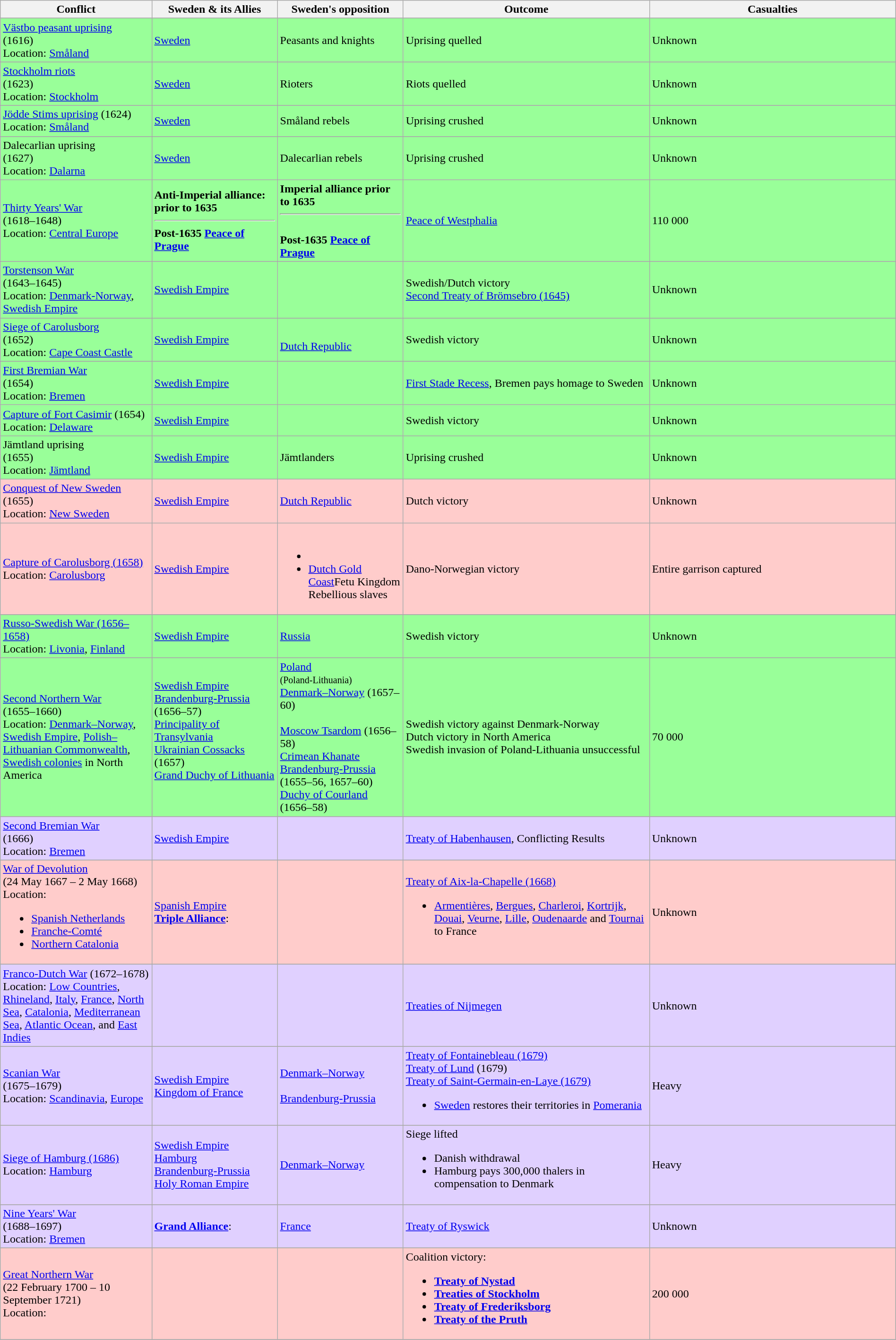<table class="wikitable sortable" width="100%">
<tr>
<th rowspan="1">Conflict</th>
<th rowspan="1" width=170px>Sweden & its Allies</th>
<th rowspan="1" width=170px>Sweden's opposition</th>
<th rowspan="1" width=340px>Outcome</th>
<th rowspan="1" width=340px>Casualties</th>
</tr>
<tr>
</tr>
<tr bgcolor="#99ff99">
<td><a href='#'>Västbo peasant uprising</a><br>(1616)<br>Location: <a href='#'>Småland</a></td>
<td> <a href='#'>Sweden</a></td>
<td> Peasants and knights</td>
<td>Uprising quelled</td>
<td>Unknown</td>
</tr>
<tr>
</tr>
<tr bgcolor="#99ff99">
<td><a href='#'>Stockholm riots</a><br>(1623)<br>Location: <a href='#'>Stockholm</a></td>
<td> <a href='#'>Sweden</a></td>
<td> Rioters</td>
<td>Riots quelled</td>
<td>Unknown</td>
</tr>
<tr>
</tr>
<tr bgcolor="#99ff99">
<td><a href='#'>Jödde Stims uprising</a> (1624)<br>Location: <a href='#'>Småland</a></td>
<td> <a href='#'>Sweden</a></td>
<td> Småland rebels</td>
<td>Uprising crushed</td>
<td>Unknown</td>
</tr>
<tr>
</tr>
<tr bgcolor="#99ff99">
<td>Dalecarlian uprising<br>(1627)<br>Location: <a href='#'>Dalarna</a></td>
<td> <a href='#'>Sweden</a></td>
<td> Dalecarlian rebels</td>
<td>Uprising crushed</td>
<td>Unknown</td>
</tr>
<tr bgcolor="#99ff99">
<td><a href='#'>Thirty Years' War</a><br>(1618–1648)<br>Location: <a href='#'>Central Europe</a></td>
<td><strong>Anti-Imperial alliance: prior to 1635</strong><hr><strong>Post-1635 <a href='#'>Peace of Prague</a></strong></td>
<td><strong>Imperial alliance prior to 1635</strong><hr><br><strong>Post-1635 <a href='#'>Peace of Prague</a></strong></td>
<td><a href='#'>Peace of Westphalia</a></td>
<td>110 000</td>
</tr>
<tr>
</tr>
<tr bgcolor="#99ff99">
<td><a href='#'>Torstenson War</a><br>(1643–1645)<br>Location: <a href='#'>Denmark-Norway</a>, <a href='#'>Swedish Empire</a></td>
<td> <a href='#'>Swedish Empire</a><br></td>
<td><br></td>
<td>Swedish/Dutch victory<br><a href='#'>Second Treaty of Brömsebro (1645)</a></td>
<td>Unknown</td>
</tr>
<tr>
</tr>
<tr bgcolor="#99ff99">
<td><a href='#'>Siege of Carolusborg</a><br>(1652)<br>Location: <a href='#'>Cape Coast Castle</a></td>
<td> <a href='#'>Swedish Empire</a></td>
<td><br> <a href='#'>Dutch Republic</a></td>
<td>Swedish victory</td>
<td>Unknown</td>
</tr>
<tr>
</tr>
<tr bgcolor="#99ff99">
<td><a href='#'>First Bremian War</a><br>(1654)<br>Location: <a href='#'>Bremen</a></td>
<td> <a href='#'>Swedish Empire</a></td>
<td></td>
<td><a href='#'>First Stade Recess</a>, Bremen pays homage to Sweden</td>
<td>Unknown</td>
</tr>
<tr bgcolor="#99ff99">
<td><a href='#'>Capture of Fort Casimir</a> (1654)<br>Location: <a href='#'>Delaware</a></td>
<td> <a href='#'>Swedish Empire</a></td>
<td></td>
<td>Swedish victory</td>
<td>Unknown</td>
</tr>
<tr bgcolor="#99ff99">
<td>Jämtland uprising <br>(1655)<br>Location: <a href='#'>Jämtland</a></td>
<td> <a href='#'>Swedish Empire</a></td>
<td> Jämtlanders</td>
<td>Uprising crushed</td>
<td>Unknown</td>
</tr>
<tr bgcolor="#FFCCCB">
<td><a href='#'>Conquest of New Sweden</a> (1655)<br>Location: <a href='#'>New Sweden</a></td>
<td> <a href='#'>Swedish Empire</a></td>
<td> <a href='#'>Dutch Republic</a></td>
<td>Dutch victory</td>
<td>Unknown</td>
</tr>
<tr bgcolor="#FFCCCB">
<td><a href='#'>Capture of Carolusborg (1658)</a><br>Location: <a href='#'>Carolusborg</a></td>
<td> <a href='#'>Swedish Empire</a></td>
<td><br><ul><li></li><li> <a href='#'>Dutch Gold Coast</a>Fetu Kingdom<br> Rebellious slaves</li></ul></td>
<td>Dano-Norwegian victory</td>
<td>Entire garrison captured</td>
</tr>
<tr>
</tr>
<tr bgcolor="#99ff99">
<td><a href='#'>Russo-Swedish War (1656–1658)</a><br>Location: <a href='#'>Livonia</a>, <a href='#'>Finland</a></td>
<td> <a href='#'>Swedish Empire</a></td>
<td> <a href='#'>Russia</a></td>
<td>Swedish victory</td>
<td>Unknown</td>
</tr>
<tr>
</tr>
<tr bgcolor="#99ff99">
<td><a href='#'>Second Northern War</a><br>(1655–1660)<br>Location: <a href='#'>Denmark–Norway</a>, <a href='#'>Swedish Empire</a>, <a href='#'>Polish–Lithuanian Commonwealth</a>, <a href='#'>Swedish colonies</a> in North America</td>
<td> <a href='#'>Swedish Empire</a><br> <a href='#'>Brandenburg-Prussia</a> (1656–57)<br> <a href='#'>Principality of Transylvania</a><br>  <a href='#'>Ukrainian Cossacks</a> (1657) <br>  <a href='#'>Grand Duchy of Lithuania</a><br> <br> </td>
<td> <a href='#'>Poland</a><br><small>(Poland-Lithuania)</small><br>  <a href='#'>Denmark–Norway</a> (1657–60)<br><br> <a href='#'>Moscow Tsardom</a> (1656–58)<br> <a href='#'>Crimean Khanate</a><br> <a href='#'>Brandenburg-Prussia</a> (1655–56, 1657–60)<br> <a href='#'>Duchy of Courland</a> (1656–58)<br></td>
<td>Swedish victory against Denmark-Norway<br>Dutch victory in North America<br>Swedish invasion of Poland-Lithuania unsuccessful</td>
<td>70 000</td>
</tr>
<tr>
</tr>
<tr bgcolor="#E0D0FF">
<td><a href='#'>Second Bremian War</a><br>(1666)<br>Location: <a href='#'>Bremen</a></td>
<td> <a href='#'>Swedish Empire</a></td>
<td></td>
<td><a href='#'>Treaty of Habenhausen</a>, Conflicting Results</td>
<td>Unknown</td>
</tr>
<tr>
</tr>
<tr bgcolor="#FFCCCB">
<td><a href='#'>War of Devolution</a><br>(24 May 1667 – 2 May 1668)<br>Location:<ul><li><a href='#'>Spanish Netherlands</a></li><li><a href='#'>Franche-Comté</a></li><li><a href='#'>Northern Catalonia</a></li></ul></td>
<td> <a href='#'>Spanish Empire</a><br><strong><a href='#'>Triple Alliance</a></strong>:</td>
<td></td>
<td><a href='#'>Treaty of Aix-la-Chapelle (1668)</a><br><ul><li><a href='#'>Armentières</a>, <a href='#'>Bergues</a>, <a href='#'>Charleroi</a>, <a href='#'>Kortrijk</a>, <a href='#'>Douai</a>, <a href='#'>Veurne</a>, <a href='#'>Lille</a>, <a href='#'>Oudenaarde</a> and <a href='#'>Tournai</a> to France</li></ul></td>
<td>Unknown</td>
</tr>
<tr>
</tr>
<tr bgcolor="#E0D0FF">
<td><a href='#'>Franco-Dutch War</a> (1672–1678)<br>Location: <a href='#'>Low Countries</a>, <a href='#'>Rhineland</a>, <a href='#'>Italy</a>, <a href='#'>France</a>, <a href='#'>North Sea</a>, <a href='#'>Catalonia</a>, <a href='#'>Mediterranean Sea</a>, <a href='#'>Atlantic Ocean</a>, and <a href='#'>East Indies</a></td>
<td></td>
<td></td>
<td><a href='#'>Treaties of Nijmegen</a></td>
<td>Unknown</td>
</tr>
<tr>
</tr>
<tr bgcolor="#E0D0FF">
<td><a href='#'>Scanian War</a><br>(1675–1679)<br>Location: <a href='#'>Scandinavia</a>, <a href='#'>Europe</a></td>
<td> <a href='#'>Swedish Empire</a><br> <a href='#'>Kingdom of France</a></td>
<td> <a href='#'>Denmark–Norway</a><br><br> <a href='#'>Brandenburg-Prussia</a><br></td>
<td><a href='#'>Treaty of Fontainebleau (1679)</a><br><a href='#'>Treaty of Lund</a> (1679)<br><a href='#'>Treaty of Saint-Germain-en-Laye (1679)</a><br><ul><li><a href='#'>Sweden</a> restores their territories in <a href='#'>Pomerania</a></li></ul></td>
<td>Heavy</td>
</tr>
<tr>
</tr>
<tr bgcolor="#E0D0FF">
<td><a href='#'>Siege of Hamburg (1686)</a><br>Location: <a href='#'>Hamburg</a></td>
<td> <a href='#'>Swedish Empire</a><br>  <a href='#'>Hamburg</a> <br>  <a href='#'>Brandenburg-Prussia</a> <br>  <a href='#'>Holy Roman Empire</a></td>
<td> <a href='#'>Denmark–Norway</a><br></td>
<td>Siege lifted<br><ul><li>Danish withdrawal</li><li>Hamburg pays 300,000 thalers in compensation to Denmark</li></ul></td>
<td>Heavy</td>
</tr>
<tr>
</tr>
<tr bgcolor="#E0D0FF">
<td><a href='#'>Nine Years' War</a><br>(1688–1697)<br>Location: <a href='#'>Bremen</a></td>
<td><strong><a href='#'>Grand Alliance</a></strong>: </td>
<td> <a href='#'>France</a></td>
<td><a href='#'>Treaty of Ryswick</a></td>
<td>Unknown</td>
</tr>
<tr>
</tr>
<tr bgcolor="#FFCCCB">
<td><a href='#'>Great Northern War</a><br>(22 February 1700 – 10 September 1721)<br>Location: </td>
<td></td>
<td></td>
<td>Coalition victory:<br><ul><li><strong><a href='#'>Treaty of Nystad</a></strong></li><li><strong><a href='#'>Treaties of Stockholm</a></strong></li><li><strong><a href='#'>Treaty of Frederiksborg</a></strong></li><li><strong><a href='#'>Treaty of the Pruth</a></strong></li></ul></td>
<td>200 000</td>
</tr>
<tr>
</tr>
</table>
